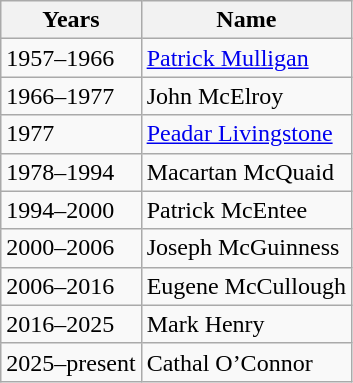<table class="wikitable">
<tr>
<th><strong>Years</strong></th>
<th><strong>Name</strong></th>
</tr>
<tr>
<td>1957–1966</td>
<td><a href='#'>Patrick Mulligan</a></td>
</tr>
<tr>
<td>1966–1977</td>
<td>John McElroy</td>
</tr>
<tr>
<td>1977</td>
<td><a href='#'>Peadar Livingstone</a></td>
</tr>
<tr>
<td>1978–1994</td>
<td>Macartan McQuaid</td>
</tr>
<tr>
<td>1994–2000</td>
<td>Patrick McEntee </td>
</tr>
<tr>
<td>2000–2006</td>
<td>Joseph McGuinness</td>
</tr>
<tr>
<td>2006–2016</td>
<td>Eugene McCullough</td>
</tr>
<tr>
<td>2016–2025</td>
<td>Mark Henry</td>
</tr>
<tr>
<td>2025–present</td>
<td>Cathal O’Connor</td>
</tr>
</table>
